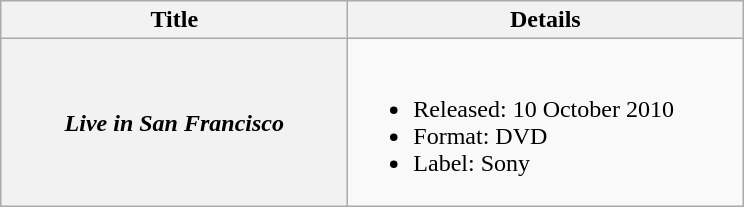<table class="wikitable plainrowheaders">
<tr>
<th scope="col" style="width:14em;">Title</th>
<th scope="col" style="width:16em;">Details</th>
</tr>
<tr>
<th scope="row"><em>Live in San Francisco</em></th>
<td><br><ul><li>Released: 10 October 2010</li><li>Format: DVD</li><li>Label: Sony</li></ul></td>
</tr>
</table>
